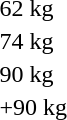<table>
<tr>
<td rowspan=2>62 kg</td>
<td rowspan=2></td>
<td rowspan=2></td>
<td></td>
</tr>
<tr>
<td></td>
</tr>
<tr>
<td rowspan=2>74 kg</td>
<td rowspan=2></td>
<td rowspan=2></td>
<td></td>
</tr>
<tr>
<td></td>
</tr>
<tr>
<td rowspan=2>90 kg</td>
<td rowspan=2></td>
<td rowspan=2></td>
<td></td>
</tr>
<tr>
<td></td>
</tr>
<tr>
<td rowspan=2>+90 kg</td>
<td rowspan=2></td>
<td rowspan=2></td>
<td></td>
</tr>
<tr>
<td></td>
</tr>
</table>
